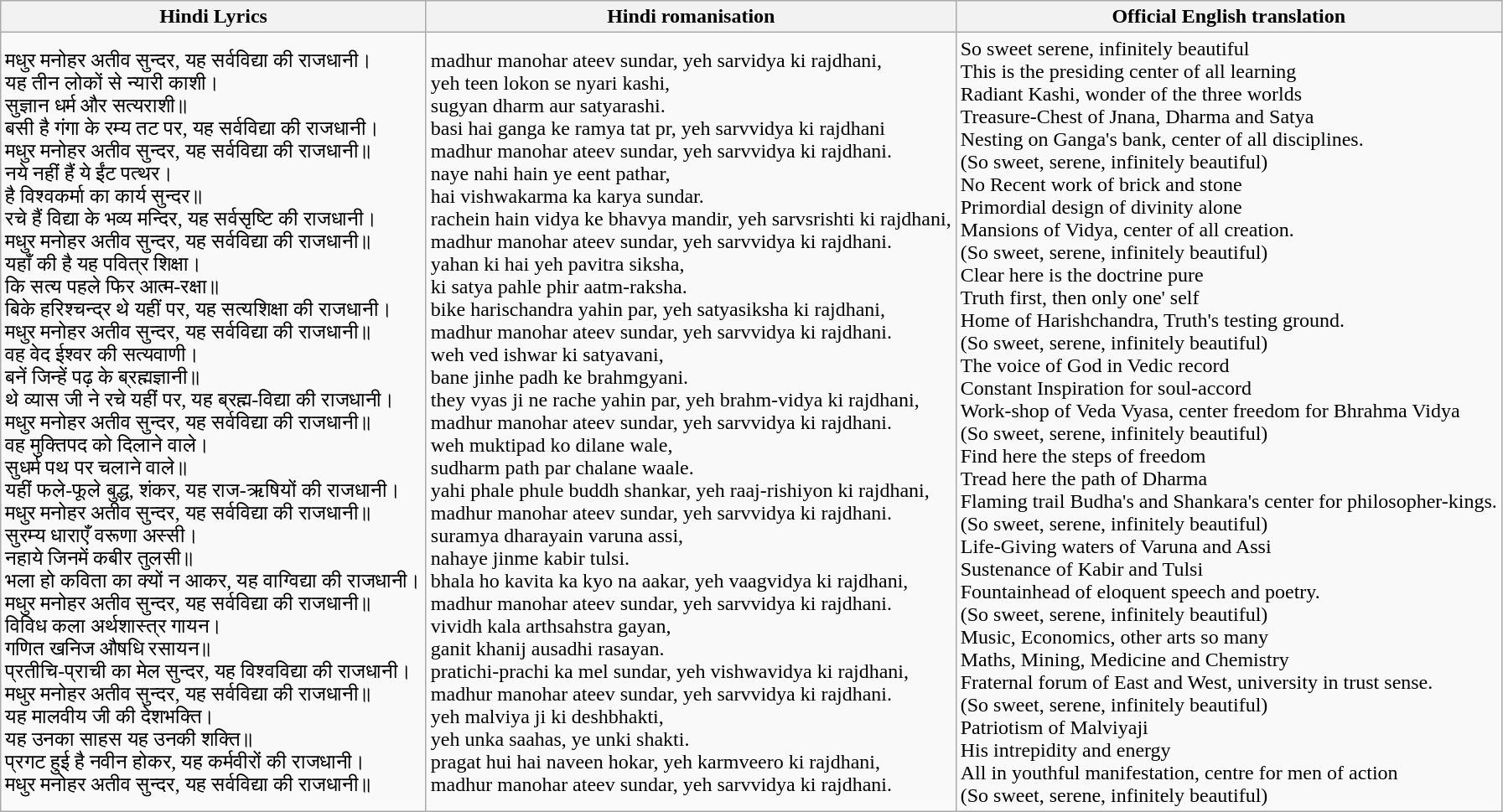<table class="wikitable">
<tr>
<th>Hindi Lyrics</th>
<th>Hindi romanisation</th>
<th>Official English translation</th>
</tr>
<tr>
<td>मधुर मनोहर अतीव सुन्दर, यह सर्वविद्या की राजधानी।<br>यह तीन लोकों से न्यारी काशी।<br>सुज्ञान धर्म और सत्यराशी॥<br>बसी है गंगा के रम्य तट पर, यह सर्वविद्या की राजधानी।<br>मधुर मनोहर अतीव सुन्दर, यह सर्वविद्या की राजधानी॥<br>नये नहीं हैं ये ईंट पत्थर।<br>है विश्वकर्मा का कार्य सुन्दर॥<br>रचे हैं विद्या के भव्य मन्दिर, यह सर्वसृष्टि की राजधानी।<br>मधुर मनोहर अतीव सुन्दर, यह सर्वविद्या की राजधानी॥<br>यहाँ की है यह पवित्र शिक्षा।<br>कि सत्य पहले फिर आत्म-रक्षा॥<br>बिके हरिश्चन्द्र थे यहीं पर, यह सत्यशिक्षा की राजधानी।<br>मधुर मनोहर अतीव सुन्दर, यह सर्वविद्या की राजधानी॥<br>वह वेद ईश्वर की सत्यवाणी।<br>बनें जिन्हें पढ़ के ब्रह्मज्ञानी॥<br>थे व्यास जी ने रचे यहीं पर, यह ब्रह्म-विद्या की राजधानी।<br>मधुर मनोहर अतीव सुन्दर, यह सर्वविद्या की राजधानी॥<br>वह मुक्तिपद को दिलाने वाले।<br>सुधर्म पथ पर चलाने वाले॥<br>यहीं फले-फूले बुद्ध, शंकर, यह राज-ऋषियों की राजधानी।<br>मधुर मनोहर अतीव सुन्दर, यह सर्वविद्या की राजधानी॥<br>सुरम्य धाराएँ वरूणा अस्सी।<br>नहाये जिनमें कबीर तुलसी॥<br>भला हो कविता का क्यों न आकर, यह वाग्विद्या की राजधानी।<br>मधुर मनोहर अतीव सुन्दर, यह सर्वविद्या की राजधानी॥<br>विविध कला अर्थशास्त्र गायन।<br>गणित खनिज औषधि रसायन॥<br>प्रतीचि-प्राची का मेल सुन्दर, यह विश्वविद्या की राजधानी।<br>मधुर मनोहर अतीव सुन्दर, यह सर्वविद्या की राजधानी॥<br>यह मालवीय जी की देशभक्ति।<br>यह उनका साहस यह उनकी शक्ति॥<br>प्रगट हुई है नवीन होकर, यह कर्मवीरों की राजधानी।<br>मधुर मनोहर अतीव सुन्दर, यह सर्वविद्या की राजधानी॥</td>
<td>madhur manohar ateev sundar, yeh sarvidya ki rajdhani,<br>yeh teen lokon se nyari kashi,<br>sugyan dharm aur satyarashi.<br>basi hai ganga ke ramya tat pr, yeh sarvvidya ki rajdhani<br>madhur manohar ateev sundar, yeh sarvvidya ki rajdhani.<br>naye nahi hain ye eent pathar,<br>hai vishwakarma ka karya sundar.<br>rachein hain vidya ke bhavya mandir, yeh sarvsrishti ki rajdhani,<br>madhur manohar ateev sundar, yeh sarvvidya ki rajdhani.<br>yahan ki hai yeh pavitra siksha,<br>ki satya pahle phir aatm-raksha.<br>bike harischandra yahin par, yeh satyasiksha ki rajdhani,<br>madhur manohar ateev sundar, yeh sarvvidya ki rajdhani.<br>weh ved ishwar ki satyavani,<br>bane jinhe padh ke brahmgyani.<br>they vyas ji ne rache yahin par, yeh brahm-vidya ki rajdhani,<br>madhur manohar ateev sundar, yeh sarvvidya ki rajdhani.<br>weh muktipad ko dilane wale,<br>sudharm path par chalane waale.<br>yahi phale phule buddh shankar, yeh raaj-rishiyon ki rajdhani,<br>madhur manohar ateev sundar, yeh sarvvidya ki rajdhani.<br>suramya dharayain varuna assi,<br>nahaye jinme kabir tulsi.<br>bhala ho kavita ka kyo na aakar, yeh vaagvidya ki rajdhani,<br>madhur manohar ateev sundar, yeh sarvvidya ki rajdhani.<br>vividh kala arthsahstra gayan,<br>ganit khanij ausadhi rasayan.<br>pratichi-prachi ka mel sundar, yeh vishwavidya ki rajdhani,<br>madhur manohar ateev sundar, yeh sarvvidya ki rajdhani.<br>yeh malviya ji ki deshbhakti,<br>yeh unka saahas, ye unki shakti.<br>pragat hui hai naveen hokar, yeh karmveero ki rajdhani,<br>madhur manohar ateev sundar, yeh sarvvidya ki rajdhani.</td>
<td>So sweet serene, infinitely beautiful<br>This is the presiding center of all learning<br>Radiant Kashi, wonder of the three worlds<br>Treasure-Chest of Jnana, Dharma and Satya<br>Nesting on Ganga's bank, center of all disciplines.<br>(So sweet, serene, infinitely beautiful)<br>No Recent work of brick and stone<br>Primordial design of divinity alone<br>Mansions of Vidya, center of all creation.<br>(So sweet, serene, infinitely beautiful)<br>Clear here is the doctrine pure<br>Truth first, then only one' self<br>Home of Harishchandra, Truth's testing ground.<br>(So sweet, serene, infinitely beautiful)<br>The voice of God in Vedic record<br>Constant Inspiration for soul-accord<br>Work-shop of Veda Vyasa, center freedom for Bhrahma Vidya<br>(So sweet, serene, infinitely beautiful)<br>Find here the steps of freedom<br>Tread here the path of Dharma<br>Flaming trail Budha's and Shankara's center for philosopher-kings.<br>(So sweet, serene, infinitely beautiful)<br>Life-Giving waters of Varuna and Assi<br>Sustenance of Kabir and Tulsi<br>Fountainhead of eloquent speech and poetry.<br>(So sweet, serene, infinitely beautiful)<br>Music, Economics, other arts so many<br>Maths, Mining, Medicine and Chemistry<br>Fraternal forum of East and West, university in trust sense.<br>(So sweet, serene, infinitely beautiful)<br>Patriotism of Malviyaji<br>His intrepidity and energy<br>All in youthful manifestation, centre for men of action<br>(So sweet, serene, infinitely beautiful)</td>
</tr>
</table>
